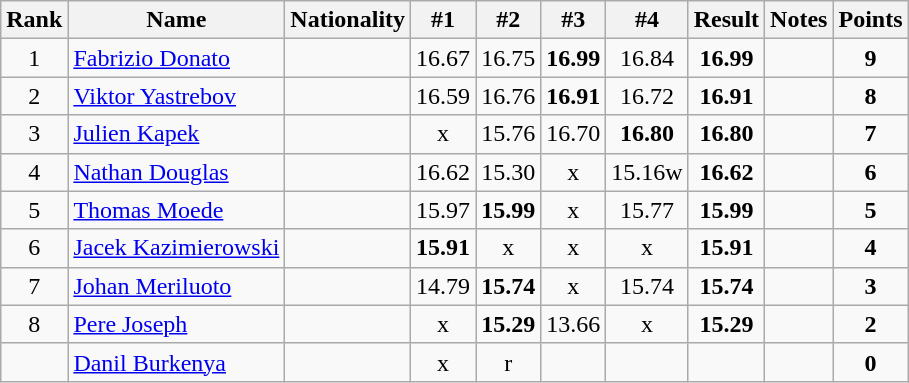<table class="wikitable sortable" style="text-align:center">
<tr>
<th>Rank</th>
<th>Name</th>
<th>Nationality</th>
<th>#1</th>
<th>#2</th>
<th>#3</th>
<th>#4</th>
<th>Result</th>
<th>Notes</th>
<th>Points</th>
</tr>
<tr>
<td>1</td>
<td align=left><a href='#'>Fabrizio Donato</a></td>
<td align=left></td>
<td>16.67</td>
<td>16.75</td>
<td><strong>16.99</strong></td>
<td>16.84</td>
<td><strong>16.99</strong></td>
<td></td>
<td><strong>9</strong></td>
</tr>
<tr>
<td>2</td>
<td align=left><a href='#'>Viktor Yastrebov</a></td>
<td align=left></td>
<td>16.59</td>
<td>16.76</td>
<td><strong>16.91</strong></td>
<td>16.72</td>
<td><strong>16.91</strong></td>
<td></td>
<td><strong>8</strong></td>
</tr>
<tr>
<td>3</td>
<td align=left><a href='#'>Julien Kapek</a></td>
<td align=left></td>
<td>x</td>
<td>15.76</td>
<td>16.70</td>
<td><strong>16.80</strong></td>
<td><strong>16.80</strong></td>
<td></td>
<td><strong>7</strong></td>
</tr>
<tr>
<td>4</td>
<td align=left><a href='#'>Nathan Douglas</a></td>
<td align=left></td>
<td>16.62</td>
<td>15.30</td>
<td>x</td>
<td>15.16w</td>
<td><strong>16.62</strong></td>
<td></td>
<td><strong>6</strong></td>
</tr>
<tr>
<td>5</td>
<td align=left><a href='#'>Thomas Moede</a></td>
<td align=left></td>
<td>15.97</td>
<td><strong>15.99</strong></td>
<td>x</td>
<td>15.77</td>
<td><strong>15.99</strong></td>
<td></td>
<td><strong>5</strong></td>
</tr>
<tr>
<td>6</td>
<td align=left><a href='#'>Jacek Kazimierowski</a></td>
<td align=left></td>
<td><strong>15.91</strong></td>
<td>x</td>
<td>x</td>
<td>x</td>
<td><strong>15.91</strong></td>
<td></td>
<td><strong>4</strong></td>
</tr>
<tr>
<td>7</td>
<td align=left><a href='#'>Johan Meriluoto</a></td>
<td align=left></td>
<td>14.79</td>
<td><strong>15.74</strong></td>
<td>x</td>
<td>15.74</td>
<td><strong>15.74</strong></td>
<td></td>
<td><strong>3</strong></td>
</tr>
<tr>
<td>8</td>
<td align=left><a href='#'>Pere Joseph</a></td>
<td align=left></td>
<td>x</td>
<td><strong>15.29</strong></td>
<td>13.66</td>
<td>x</td>
<td><strong>15.29</strong></td>
<td></td>
<td><strong>2</strong></td>
</tr>
<tr>
<td></td>
<td align=left><a href='#'>Danil Burkenya</a></td>
<td align=left></td>
<td>x</td>
<td>r</td>
<td></td>
<td></td>
<td><strong></strong></td>
<td></td>
<td><strong>0</strong></td>
</tr>
</table>
